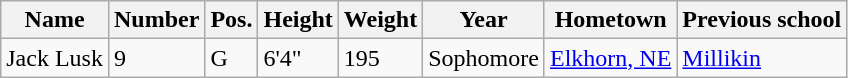<table class="wikitable sortable" border="1">
<tr align=center>
<th>Name</th>
<th>Number</th>
<th>Pos.</th>
<th>Height</th>
<th>Weight</th>
<th>Year</th>
<th>Hometown</th>
<th>Previous school</th>
</tr>
<tr>
<td>Jack Lusk</td>
<td>9</td>
<td>G</td>
<td>6'4"</td>
<td>195</td>
<td>Sophomore</td>
<td><a href='#'>Elkhorn, NE</a></td>
<td><a href='#'>Millikin</a></td>
</tr>
</table>
